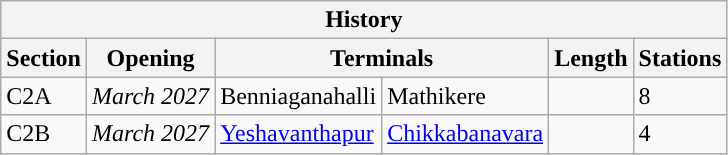<table class="wikitable">
<tr>
<th colspan="6" style="background:#"><span><strong>History</strong></span></th>
</tr>
<tr>
<th>Section</th>
<th>Opening</th>
<th colspan="2">Terminals</th>
<th>Length</th>
<th>Stations</th>
</tr>
<tr>
<td>C2A</td>
<td><em>March 2027</em></td>
<td>Benniaganahalli</td>
<td>Mathikere</td>
<td></td>
<td>8</td>
</tr>
<tr>
<td>C2B</td>
<td><em>March 2027</em></td>
<td><a href='#'>Yeshavanthapur</a></td>
<td><a href='#'>Chikkabanavara</a></td>
<td></td>
<td>4</td>
</tr>
</table>
